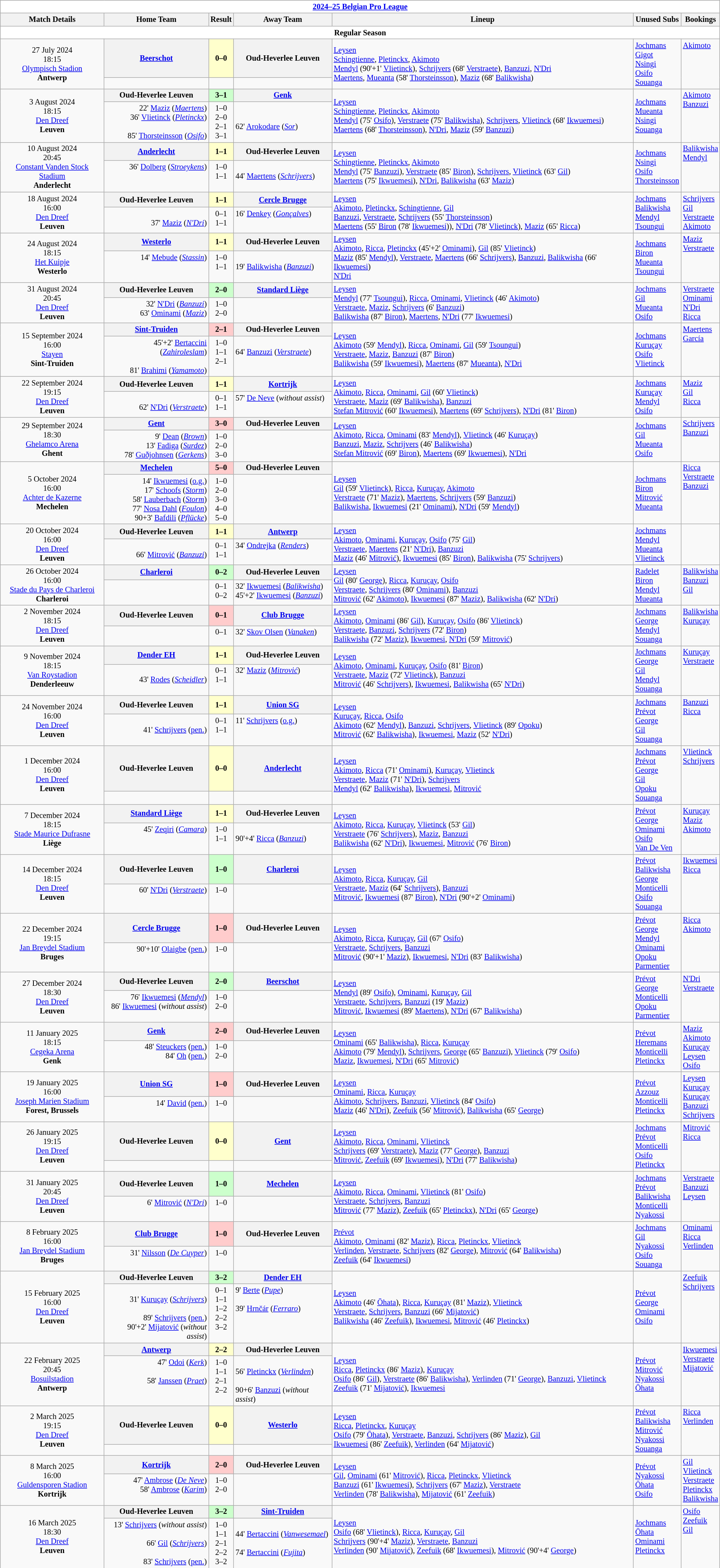<table class="wikitable" style="font-size:85%">
<tr>
<td colspan="7" align="center" style="background:white;"><strong><a href='#'>2024–25 Belgian Pro League</a></strong></td>
</tr>
<tr>
<th>Match Details</th>
<th>Home Team</th>
<th>Result</th>
<th>Away Team</th>
<th>Lineup</th>
<th>Unused Subs</th>
<th>Bookings</th>
</tr>
<tr>
<td style="background:white;" align="center" colspan="7"><strong>Regular Season</strong></td>
</tr>
<tr>
<td rowspan="2" align="center">27 July 2024<br>18:15<br><a href='#'>Olympisch Stadion</a><br><strong>Antwerp</strong><br></td>
<th><strong><a href='#'>Beerschot</a></strong></th>
<th style="background: #FFFFCC;">0–0</th>
<th><strong>Oud-Heverlee Leuven</strong></th>
<td rowspan="2"><a href='#'>Leysen</a><br><a href='#'>Schingtienne</a>, <a href='#'>Pletinckx</a>, <a href='#'>Akimoto</a><br><a href='#'>Mendyl</a> (90'+1' <a href='#'>Vlietinck</a>), <a href='#'>Schrijvers</a> (68' <a href='#'>Verstraete</a>), <a href='#'>Banzuzi</a>, <a href='#'>N'Dri</a><br><a href='#'>Maertens</a>, <a href='#'>Mueanta</a> (58' <a href='#'>Thorsteinsson</a>), <a href='#'>Maziz</a> (68' <a href='#'>Balikwisha</a>)</td>
<td rowspan="2"><a href='#'>Jochmans</a><br><a href='#'>Gigot</a><br><a href='#'>Nsingi</a><br><a href='#'>Osifo</a><br><a href='#'>Souanga</a></td>
<td rowspan="2" valign="top"> <a href='#'>Akimoto</a></td>
</tr>
<tr valign="top">
<td align="right"></td>
<td align="center"></td>
<td></td>
</tr>
<tr>
<td rowspan="2" align="center">3 August 2024<br>18:15<br><a href='#'>Den Dreef</a><br><strong>Leuven</strong><br></td>
<th><strong>Oud-Heverlee Leuven</strong></th>
<th style="background: #CCFFCC;">3–1</th>
<th><strong><a href='#'>Genk</a></strong></th>
<td rowspan="2"><a href='#'>Leysen</a><br><a href='#'>Schingtienne</a>, <a href='#'>Pletinckx</a>, <a href='#'>Akimoto</a><br><a href='#'>Mendyl</a> (75' <a href='#'>Osifo</a>), <a href='#'>Verstraete</a> (75' <a href='#'>Balikwisha</a>), <a href='#'>Schrijvers</a>, <a href='#'>Vlietinck</a> (68' <a href='#'>Ikwuemesi</a>)<br><a href='#'>Maertens</a> (68' <a href='#'>Thorsteinsson</a>), <a href='#'>N'Dri</a>, <a href='#'>Maziz</a> (59' <a href='#'>Banzuzi</a>)</td>
<td rowspan="2"><a href='#'>Jochmans</a><br><a href='#'>Mueanta</a><br><a href='#'>Nsingi</a><br><a href='#'>Souanga</a></td>
<td rowspan="2" valign="top"> <a href='#'>Akimoto</a><br> <a href='#'>Banzuzi</a></td>
</tr>
<tr valign="top">
<td align="right">22' <a href='#'>Maziz</a> (<em><a href='#'>Maertens</a></em>)<br>36' <a href='#'>Vlietinck</a> (<em><a href='#'>Pletinckx</a></em>)<br><br>85' <a href='#'>Thorsteinsson</a> (<em><a href='#'>Osifo</a></em>)</td>
<td align="center">1–0<br>2–0<br>2–1<br>3–1</td>
<td><br><br>62' <a href='#'>Arokodare</a> (<em><a href='#'>Sor</a></em>)</td>
</tr>
<tr>
<td rowspan="2" align="center">10 August 2024<br>20:45<br><a href='#'>Constant Vanden Stock Stadium</a><br><strong>Anderlecht</strong><br></td>
<th><strong><a href='#'>Anderlecht</a></strong></th>
<th style="background: #FFFFCC;">1–1</th>
<th><strong>Oud-Heverlee Leuven</strong></th>
<td rowspan="2"><a href='#'>Leysen</a><br><a href='#'>Schingtienne</a>, <a href='#'>Pletinckx</a>, <a href='#'>Akimoto</a><br><a href='#'>Mendyl</a> (75' <a href='#'>Banzuzi</a>), <a href='#'>Verstraete</a> (85' <a href='#'>Biron</a>), <a href='#'>Schrijvers</a>, <a href='#'>Vlietinck</a> (63' <a href='#'>Gil</a>)<br><a href='#'>Maertens</a> (75' <a href='#'>Ikwuemesi</a>), <a href='#'>N'Dri</a>, <a href='#'>Balikwisha</a> (63' <a href='#'>Maziz</a>)</td>
<td rowspan="2"><a href='#'>Jochmans</a><br><a href='#'>Nsingi</a><br><a href='#'>Osifo</a><br><a href='#'>Thorsteinsson</a></td>
<td rowspan="2" valign="top"> <a href='#'>Balikwisha</a><br> <a href='#'>Mendyl</a></td>
</tr>
<tr valign="top">
<td align="right">36' <a href='#'>Dolberg</a> (<em><a href='#'>Stroeykens</a></em>)</td>
<td align="center">1–0<br>1–1</td>
<td><br>44' <a href='#'>Maertens</a> (<em><a href='#'>Schrijvers</a></em>)</td>
</tr>
<tr>
<td rowspan="2" align="center">18 August 2024<br>16:00<br><a href='#'>Den Dreef</a><br><strong>Leuven</strong><br></td>
<th><strong>Oud-Heverlee Leuven</strong></th>
<th style="background: #FFFFCC;">1–1</th>
<th><strong><a href='#'>Cercle Brugge</a></strong></th>
<td rowspan="2"><a href='#'>Leysen</a><br><a href='#'>Akimoto</a>, <a href='#'>Pletinckx</a>, <a href='#'>Schingtienne</a>, <a href='#'>Gil</a><br><a href='#'>Banzuzi</a>, <a href='#'>Verstraete</a>, <a href='#'>Schrijvers</a> (55' <a href='#'>Thorsteinsson</a>)<br><a href='#'>Maertens</a> (55' <a href='#'>Biron</a> (78' <a href='#'>Ikwuemesi</a>)), <a href='#'>N'Dri</a> (78' <a href='#'>Vlietinck</a>), <a href='#'>Maziz</a> (65' <a href='#'>Ricca</a>)</td>
<td rowspan="2"><a href='#'>Jochmans</a><br><a href='#'>Balikwisha</a><br><a href='#'>Mendyl</a><br><a href='#'>Tsoungui</a></td>
<td rowspan="2" valign="top"> <a href='#'>Schrijvers</a><br> <a href='#'>Gil</a><br> <a href='#'>Verstraete</a><br> <a href='#'>Akimoto</a></td>
</tr>
<tr valign="top">
<td align="right"><br>37' <a href='#'>Maziz</a> (<em><a href='#'>N'Dri</a></em>)</td>
<td align="center">0–1<br>1–1</td>
<td>16' <a href='#'>Denkey</a> (<em><a href='#'>Gonçalves</a></em>)</td>
</tr>
<tr>
<td rowspan="2" align="center">24 August 2024<br>18:15<br><a href='#'>Het Kuipje</a><br><strong>Westerlo</strong><br></td>
<th><strong><a href='#'>Westerlo</a></strong></th>
<th style="background: #FFFFCC;">1–1</th>
<th><strong>Oud-Heverlee Leuven</strong></th>
<td rowspan="2"><a href='#'>Leysen</a><br><a href='#'>Akimoto</a>, <a href='#'>Ricca</a>, <a href='#'>Pletinckx</a> (45'+2' <a href='#'>Ominami</a>), <a href='#'>Gil</a> (85' <a href='#'>Vlietinck</a>)<br><a href='#'>Maziz</a> (85' <a href='#'>Mendyl</a>), <a href='#'>Verstraete</a>, <a href='#'>Maertens</a> (66' <a href='#'>Schrijvers</a>), <a href='#'>Banzuzi</a>, <a href='#'>Balikwisha</a> (66' <a href='#'>Ikwuemesi</a>)<br><a href='#'>N'Dri</a></td>
<td rowspan="2"><a href='#'>Jochmans</a><br><a href='#'>Biron</a><br><a href='#'>Mueanta</a><br><a href='#'>Tsoungui</a></td>
<td rowspan="2" valign="top"> <a href='#'>Maziz</a><br> <a href='#'>Verstraete</a></td>
</tr>
<tr valign="top">
<td align="right">14' <a href='#'>Mebude</a> (<em><a href='#'>Stassin</a></em>)</td>
<td align="center">1–0<br>1–1</td>
<td><br>19' <a href='#'>Balikwisha</a> (<em><a href='#'>Banzuzi</a></em>)</td>
</tr>
<tr>
<td rowspan="2" align="center">31 August 2024<br>20:45<br><a href='#'>Den Dreef</a><br><strong>Leuven</strong><br></td>
<th><strong>Oud-Heverlee Leuven</strong></th>
<th style="background: #CCFFCC;">2–0</th>
<th><strong><a href='#'>Standard Liège</a></strong></th>
<td rowspan="2"><a href='#'>Leysen</a><br><a href='#'>Mendyl</a> (77' <a href='#'>Tsoungui</a>), <a href='#'>Ricca</a>, <a href='#'>Ominami</a>, <a href='#'>Vlietinck</a> (46' <a href='#'>Akimoto</a>)<br><a href='#'>Verstraete</a>, <a href='#'>Maziz</a>, <a href='#'>Schrijvers</a> (6' <a href='#'>Banzuzi</a>)<br><a href='#'>Balikwisha</a> (87' <a href='#'>Biron</a>), <a href='#'>Maertens</a>, <a href='#'>N'Dri</a> (77' <a href='#'>Ikwuemesi</a>)</td>
<td rowspan="2"><a href='#'>Jochmans</a><br><a href='#'>Gil</a><br><a href='#'>Mueanta</a><br><a href='#'>Osifo</a></td>
<td rowspan="2" valign="top"> <a href='#'>Verstraete</a><br> <a href='#'>Ominami</a><br> <a href='#'>N'Dri</a><br> <a href='#'>Ricca</a></td>
</tr>
<tr valign="top">
<td align="right">32' <a href='#'>N'Dri</a> (<em><a href='#'>Banzuzi</a></em>)<br>63' <a href='#'>Ominami</a> (<em><a href='#'>Maziz</a></em>)</td>
<td align="center">1–0<br>2–0</td>
<td></td>
</tr>
<tr>
<td rowspan="2" align="center">15 September 2024<br>16:00<br><a href='#'>Stayen</a><br><strong>Sint-Truiden</strong><br></td>
<th><strong><a href='#'>Sint-Truiden</a></strong></th>
<th style="background: #FFCCCC;">2–1</th>
<th><strong>Oud-Heverlee Leuven</strong></th>
<td rowspan="2"><a href='#'>Leysen</a><br><a href='#'>Akimoto</a> (59' <a href='#'>Mendyl</a>), <a href='#'>Ricca</a>, <a href='#'>Ominami</a>, <a href='#'>Gil</a> (59' <a href='#'>Tsoungui</a>)<br><a href='#'>Verstraete</a>, <a href='#'>Maziz</a>, <a href='#'>Banzuzi</a> (87' <a href='#'>Biron</a>)<br><a href='#'>Balikwisha</a> (59' <a href='#'>Ikwuemesi</a>), <a href='#'>Maertens</a> (87' <a href='#'>Mueanta</a>), <a href='#'>N'Dri</a></td>
<td rowspan="2"><a href='#'>Jochmans</a><br><a href='#'>Kuruçay</a><br><a href='#'>Osifo</a><br><a href='#'>Vlietinck</a></td>
<td rowspan="2" valign="top"> <a href='#'>Maertens</a><br> <a href='#'>García</a></td>
</tr>
<tr valign="top">
<td align="right">45'+2' <a href='#'>Bertaccini</a> (<em><a href='#'>Zahiroleslam</a></em>)<br><br>81' <a href='#'>Brahimi</a> (<em><a href='#'>Yamamoto</a></em>)</td>
<td align="center">1–0<br>1–1<br>2–1</td>
<td><br>64' <a href='#'>Banzuzi</a> (<em><a href='#'>Verstraete</a></em>)</td>
</tr>
<tr>
<td rowspan="2" align="center">22 September 2024<br>19:15<br><a href='#'>Den Dreef</a><br><strong>Leuven</strong><br></td>
<th><strong>Oud-Heverlee Leuven</strong></th>
<th style="background: #FFFFCC;">1–1</th>
<th><strong><a href='#'>Kortrijk</a></strong></th>
<td rowspan="2"><a href='#'>Leysen</a><br><a href='#'>Akimoto</a>, <a href='#'>Ricca</a>, <a href='#'>Ominami</a>, <a href='#'>Gil</a> (60' <a href='#'>Vlietinck</a>)<br><a href='#'>Verstraete</a>, <a href='#'>Maziz</a> (69' <a href='#'>Balikwisha</a>), <a href='#'>Banzuzi</a><br><a href='#'>Stefan Mitrović</a> (60' <a href='#'>Ikwuemesi</a>), <a href='#'>Maertens</a> (69' <a href='#'>Schrijvers</a>), <a href='#'>N'Dri</a> (81' <a href='#'>Biron</a>)</td>
<td rowspan="2"><a href='#'>Jochmans</a><br><a href='#'>Kuruçay</a><br><a href='#'>Mendyl</a><br><a href='#'>Osifo</a></td>
<td rowspan="2" valign="top"> <a href='#'>Maziz</a><br> <a href='#'>Gil</a><br> <a href='#'>Ricca</a></td>
</tr>
<tr valign="top">
<td align="right"><br>62' <a href='#'>N'Dri</a> (<em><a href='#'>Verstraete</a></em>)</td>
<td align="center">0–1<br>1–1</td>
<td>57' <a href='#'>De Neve</a> (<em>without assist</em>)</td>
</tr>
<tr>
<td rowspan="2" align="center">29 September 2024<br>18:30<br><a href='#'>Ghelamco Arena</a><br><strong>Ghent</strong><br></td>
<th><strong><a href='#'>Gent</a></strong></th>
<th style="background: #FFCCCC;">3–0</th>
<th><strong>Oud-Heverlee Leuven</strong></th>
<td rowspan="2"><a href='#'>Leysen</a><br><a href='#'>Akimoto</a>, <a href='#'>Ricca</a>, <a href='#'>Ominami</a> (83' <a href='#'>Mendyl</a>), <a href='#'>Vlietinck</a> (46' <a href='#'>Kuruçay</a>)<br><a href='#'>Banzuzi</a>, <a href='#'>Maziz</a>, <a href='#'>Schrijvers</a> (46' <a href='#'>Balikwisha</a>)<br><a href='#'>Stefan Mitrović</a> (69' <a href='#'>Biron</a>), <a href='#'>Maertens</a> (69' <a href='#'>Ikwuemesi</a>), <a href='#'>N'Dri</a></td>
<td rowspan="2"><a href='#'>Jochmans</a><br><a href='#'>Gil</a><br><a href='#'>Mueanta</a><br><a href='#'>Osifo</a></td>
<td rowspan="2" valign="top"> <a href='#'>Schrijvers</a><br> <a href='#'>Banzuzi</a></td>
</tr>
<tr valign="top">
<td align="right">9' <a href='#'>Dean</a> (<em><a href='#'>Brown</a></em>)<br>13' <a href='#'>Fadiga</a> (<em><a href='#'>Surdez</a></em>)<br>78' <a href='#'>Guðjohnsen</a> (<em><a href='#'>Gerkens</a></em>)</td>
<td align="center">1–0<br>2–0<br>3–0</td>
<td></td>
</tr>
<tr>
<td rowspan="2" align="center">5 October 2024<br>16:00<br><a href='#'>Achter de Kazerne</a><br><strong>Mechelen</strong><br></td>
<th><strong><a href='#'>Mechelen</a></strong></th>
<th style="background: #FFCCCC;">5–0</th>
<th><strong>Oud-Heverlee Leuven</strong></th>
<td rowspan="2"><a href='#'>Leysen</a><br><a href='#'>Gil</a> (59' <a href='#'>Vlietinck</a>), <a href='#'>Ricca</a>, <a href='#'>Kuruçay</a>, <a href='#'>Akimoto</a><br><a href='#'>Verstraete</a> (71' <a href='#'>Maziz</a>), <a href='#'>Maertens</a>, <a href='#'>Schrijvers</a> (59' <a href='#'>Banzuzi</a>)<br><a href='#'>Balikwisha</a>, <a href='#'>Ikwuemesi</a> (21' <a href='#'>Ominami</a>), <a href='#'>N'Dri</a> (59' <a href='#'>Mendyl</a>)</td>
<td rowspan="2"><a href='#'>Jochmans</a><br><a href='#'>Biron</a><br><a href='#'>Mitrović</a><br><a href='#'>Mueanta</a></td>
<td rowspan="2" valign="top"> <a href='#'>Ricca</a><br> <a href='#'>Verstraete</a><br> <a href='#'>Banzuzi</a></td>
</tr>
<tr valign="top">
<td align="right">14' <a href='#'>Ikwuemesi</a> (<a href='#'>o.g.</a>)<br>17' <a href='#'>Schoofs</a> (<em><a href='#'>Storm</a></em>)<br>58' <a href='#'>Lauberbach</a> (<em><a href='#'>Storm</a></em>)<br>77' <a href='#'>Nosa Dahl</a> (<em><a href='#'>Foulon</a></em>)<br>90+3' <a href='#'>Bafdili</a> (<em><a href='#'>Pflücke</a></em>)</td>
<td align="center">1–0<br>2–0<br>3–0<br>4–0<br>5–0</td>
<td></td>
</tr>
<tr>
<td rowspan="2" align="center">20 October 2024<br>16:00<br><a href='#'>Den Dreef</a><br><strong>Leuven</strong><br></td>
<th><strong>Oud-Heverlee Leuven</strong></th>
<th style="background: #FFFFCC;">1–1</th>
<th><strong><a href='#'>Antwerp</a></strong></th>
<td rowspan="2"><a href='#'>Leysen</a><br><a href='#'>Akimoto</a>, <a href='#'>Ominami</a>, <a href='#'>Kuruçay</a>, <a href='#'>Osifo</a> (75' <a href='#'>Gil</a>)<br><a href='#'>Verstraete</a>, <a href='#'>Maertens</a> (21' <a href='#'>N'Dri</a>), <a href='#'>Banzuzi</a><br><a href='#'>Maziz</a> (46' <a href='#'>Mitrović</a>), <a href='#'>Ikwuemesi</a> (85' <a href='#'>Biron</a>), <a href='#'>Balikwisha</a> (75' <a href='#'>Schrijvers</a>)</td>
<td rowspan="2"><a href='#'>Jochmans</a><br><a href='#'>Mendyl</a><br><a href='#'>Mueanta</a><br><a href='#'>Vlietinck</a></td>
<td rowspan="2" valign="top"></td>
</tr>
<tr valign="top">
<td align="right"><br>66' <a href='#'>Mitrović</a> (<em><a href='#'>Banzuzi</a></em>)</td>
<td align="center">0–1<br>1–1</td>
<td>34' <a href='#'>Ondrejka</a> (<em><a href='#'>Renders</a></em>)</td>
</tr>
<tr>
<td rowspan="2" align="center">26 October 2024<br>16:00<br><a href='#'>Stade du Pays de Charleroi</a><br><strong>Charleroi</strong><br></td>
<th><strong><a href='#'>Charleroi</a></strong></th>
<th style="background: #CCFFCC;">0–2</th>
<th><strong>Oud-Heverlee Leuven</strong></th>
<td rowspan="2"><a href='#'>Leysen</a><br><a href='#'>Gil</a> (80' <a href='#'>George</a>), <a href='#'>Ricca</a>, <a href='#'>Kuruçay</a>, <a href='#'>Osifo</a><br><a href='#'>Verstraete</a>, <a href='#'>Schrijvers</a> (80' <a href='#'>Ominami</a>), <a href='#'>Banzuzi</a><br><a href='#'>Mitrović</a> (62' <a href='#'>Akimoto</a>), <a href='#'>Ikwuemesi</a> (87' <a href='#'>Maziz</a>), <a href='#'>Balikwisha</a> (62' <a href='#'>N'Dri</a>)</td>
<td rowspan="2"><a href='#'>Radelet</a><br><a href='#'>Biron</a><br><a href='#'>Mendyl</a><br><a href='#'>Mueanta</a></td>
<td rowspan="2" valign="top"> <a href='#'>Balikwisha</a><br> <a href='#'>Banzuzi</a><br> <a href='#'>Gil</a></td>
</tr>
<tr valign="top">
<td align="right"></td>
<td align="center">0–1<br>0–2</td>
<td>32' <a href='#'>Ikwuemesi</a> (<em><a href='#'>Balikwisha</a></em>)<br>45'+2' <a href='#'>Ikwuemesi</a> (<em><a href='#'>Banzuzi</a></em>)</td>
</tr>
<tr>
<td rowspan="2" align="center">2 November 2024<br>18:15<br><a href='#'>Den Dreef</a><br><strong>Leuven</strong><br></td>
<th><strong>Oud-Heverlee Leuven</strong></th>
<th style="background: #FFCCCC;">0–1</th>
<th><strong><a href='#'>Club Brugge</a></strong></th>
<td rowspan="2"><a href='#'>Leysen</a><br><a href='#'>Akimoto</a>, <a href='#'>Ominami</a> (86' <a href='#'>Gil</a>), <a href='#'>Kuruçay</a>, <a href='#'>Osifo</a> (86' <a href='#'>Vlietinck</a>)<br><a href='#'>Verstraete</a>, <a href='#'>Banzuzi</a>, <a href='#'>Schrijvers</a> (72' <a href='#'>Biron</a>)<br><a href='#'>Balikwisha</a> (72' <a href='#'>Maziz</a>), <a href='#'>Ikwuemesi</a>, <a href='#'>N'Dri</a> (59' <a href='#'>Mitrović</a>)</td>
<td rowspan="2"><a href='#'>Jochmans</a><br><a href='#'>George</a><br><a href='#'>Mendyl</a><br><a href='#'>Souanga</a></td>
<td rowspan="2" valign="top"> <a href='#'>Balikwisha</a><br> <a href='#'>Kuruçay</a></td>
</tr>
<tr valign="top">
<td align="right"></td>
<td align="center">0–1</td>
<td>32' <a href='#'>Skov Olsen</a> (<em><a href='#'>Vanaken</a></em>)</td>
</tr>
<tr>
<td rowspan="2" align="center">9 November 2024<br>18:15<br><a href='#'>Van Roystadion</a><br><strong>Denderleeuw</strong><br></td>
<th><strong><a href='#'>Dender EH</a></strong></th>
<th style="background: #FFFFCC;">1–1</th>
<th><strong>Oud-Heverlee Leuven</strong></th>
<td rowspan="2"><a href='#'>Leysen</a><br><a href='#'>Akimoto</a>, <a href='#'>Ominami</a>, <a href='#'>Kuruçay</a>, <a href='#'>Osifo</a> (81' <a href='#'>Biron</a>)<br><a href='#'>Verstraete</a>, <a href='#'>Maziz</a> (72' <a href='#'>Vlietinck</a>), <a href='#'>Banzuzi</a><br><a href='#'>Mitrović</a> (46' <a href='#'>Schrijvers</a>), <a href='#'>Ikwuemesi</a>, <a href='#'>Balikwisha</a> (65' <a href='#'>N'Dri</a>)</td>
<td rowspan="2"><a href='#'>Jochmans</a><br><a href='#'>George</a><br><a href='#'>Gil</a><br><a href='#'>Mendyl</a><br><a href='#'>Souanga</a></td>
<td rowspan="2" valign="top"> <a href='#'>Kuruçay</a><br> <a href='#'>Verstraete</a></td>
</tr>
<tr valign="top">
<td align="right"><br>43' <a href='#'>Rodes</a> (<em><a href='#'>Scheidler</a></em>)</td>
<td align="center">0–1<br>1–1</td>
<td>32' <a href='#'>Maziz</a> (<em><a href='#'>Mitrović</a></em>)</td>
</tr>
<tr>
<td rowspan="2" align="center">24 November 2024<br>16:00<br><a href='#'>Den Dreef</a><br><strong>Leuven</strong><br></td>
<th><strong>Oud-Heverlee Leuven</strong></th>
<th style="background: #FFFFCC;">1–1</th>
<th><strong><a href='#'>Union SG</a></strong></th>
<td rowspan="2"><a href='#'>Leysen</a><br><a href='#'>Kuruçay</a>, <a href='#'>Ricca</a>, <a href='#'>Osifo</a><br><a href='#'>Akimoto</a> (62' <a href='#'>Mendyl</a>), <a href='#'>Banzuzi</a>, <a href='#'>Schrijvers</a>, <a href='#'>Vlietinck</a> (89' <a href='#'>Opoku</a>)<br><a href='#'>Mitrović</a> (62' <a href='#'>Balikwisha</a>), <a href='#'>Ikwuemesi</a>, <a href='#'>Maziz</a> (52' <a href='#'>N'Dri</a>)</td>
<td rowspan="2"><a href='#'>Jochmans</a><br><a href='#'>Prévot</a><br><a href='#'>George</a><br><a href='#'>Gil</a><br><a href='#'>Souanga</a></td>
<td rowspan="2" valign="top"> <a href='#'>Banzuzi</a><br> <a href='#'>Ricca</a></td>
</tr>
<tr valign="top">
<td align="right"><br>41' <a href='#'>Schrijvers</a> (<a href='#'>pen.</a>)</td>
<td align="center">0–1<br>1–1</td>
<td>11' <a href='#'>Schrijvers</a> (<a href='#'>o.g.</a>)</td>
</tr>
<tr>
<td rowspan="2" align="center">1 December 2024<br>16:00<br><a href='#'>Den Dreef</a><br><strong>Leuven</strong><br></td>
<th><strong>Oud-Heverlee Leuven</strong></th>
<th style="background: #FFFFCC;">0–0</th>
<th><strong><a href='#'>Anderlecht</a></strong></th>
<td rowspan="2"><a href='#'>Leysen</a><br><a href='#'>Akimoto</a>, <a href='#'>Ricca</a> (71' <a href='#'>Ominami</a>), <a href='#'>Kuruçay</a>, <a href='#'>Vlietinck</a><br><a href='#'>Verstraete</a>, <a href='#'>Maziz</a> (71' <a href='#'>N'Dri</a>), <a href='#'>Schrijvers</a><br><a href='#'>Mendyl</a> (62' <a href='#'>Balikwisha</a>), <a href='#'>Ikwuemesi</a>, <a href='#'>Mitrović</a></td>
<td rowspan="2"><a href='#'>Jochmans</a><br><a href='#'>Prévot</a><br><a href='#'>George</a><br><a href='#'>Gil</a><br><a href='#'>Opoku</a><br><a href='#'>Souanga</a></td>
<td rowspan="2" valign="top"> <a href='#'>Vlietinck</a><br> <a href='#'>Schrijvers</a></td>
</tr>
<tr valign="top">
<td align="right"></td>
<td align="center"></td>
<td></td>
</tr>
<tr>
<td rowspan="2" align="center">7 December 2024<br>18:15<br><a href='#'>Stade Maurice Dufrasne</a><br><strong>Liège</strong><br></td>
<th><strong><a href='#'>Standard Liège</a></strong></th>
<th style="background: #FFFFCC;">1–1</th>
<th><strong>Oud-Heverlee Leuven</strong></th>
<td rowspan="2"><a href='#'>Leysen</a><br><a href='#'>Akimoto</a>, <a href='#'>Ricca</a>, <a href='#'>Kuruçay</a>, <a href='#'>Vlietinck</a> (53' <a href='#'>Gil</a>)<br><a href='#'>Verstraete</a> (76' <a href='#'>Schrijvers</a>), <a href='#'>Maziz</a>, <a href='#'>Banzuzi</a><br><a href='#'>Balikwisha</a> (62' <a href='#'>N'Dri</a>), <a href='#'>Ikwuemesi</a>, <a href='#'>Mitrović</a> (76' <a href='#'>Biron</a>)</td>
<td rowspan="2"><a href='#'>Prévot</a><br><a href='#'>George</a><br><a href='#'>Ominami</a><br><a href='#'>Osifo</a><br><a href='#'>Van De Ven</a></td>
<td rowspan="2" valign="top"> <a href='#'>Kuruçay</a><br> <a href='#'>Maziz</a><br> <a href='#'>Akimoto</a></td>
</tr>
<tr valign="top">
<td align="right">45' <a href='#'>Zeqiri</a> (<em><a href='#'>Camara</a></em>)</td>
<td align="center">1–0<br>1–1</td>
<td><br>90'+4' <a href='#'>Ricca</a> (<em><a href='#'>Banzuzi</a></em>)</td>
</tr>
<tr>
<td rowspan="2" align="center">14 December 2024<br>18:15<br><a href='#'>Den Dreef</a><br><strong>Leuven</strong><br></td>
<th><strong>Oud-Heverlee Leuven</strong></th>
<th style="background: #CCFFCC;">1–0</th>
<th><strong><a href='#'>Charleroi</a></strong></th>
<td rowspan="2"><a href='#'>Leysen</a><br><a href='#'>Akimoto</a>, <a href='#'>Ricca</a>, <a href='#'>Kuruçay</a>, <a href='#'>Gil</a><br><a href='#'>Verstraete</a>, <a href='#'>Maziz</a> (64' <a href='#'>Schrijvers</a>), <a href='#'>Banzuzi</a><br><a href='#'>Mitrović</a>, <a href='#'>Ikwuemesi</a> (87' <a href='#'>Biron</a>), <a href='#'>N'Dri</a> (90'+2' <a href='#'>Ominami</a>)</td>
<td rowspan="2"><a href='#'>Prévot</a><br><a href='#'>Balikwisha</a><br><a href='#'>George</a><br><a href='#'>Monticelli</a><br><a href='#'>Osifo</a><br><a href='#'>Souanga</a></td>
<td rowspan="2" valign="top"> <a href='#'>Ikwuemesi</a><br> <a href='#'>Ricca</a></td>
</tr>
<tr valign="top">
<td align="right">60' <a href='#'>N'Dri</a> (<em><a href='#'>Verstraete</a></em>)</td>
<td align="center">1–0</td>
<td></td>
</tr>
<tr>
<td rowspan="2" align="center">22 December 2024<br>19:15<br><a href='#'>Jan Breydel Stadium</a><br><strong>Bruges</strong><br></td>
<th><strong><a href='#'>Cercle Brugge</a></strong></th>
<th style="background: #FFCCCC;">1–0</th>
<th><strong>Oud-Heverlee Leuven</strong></th>
<td rowspan="2"><a href='#'>Leysen</a><br><a href='#'>Akimoto</a>, <a href='#'>Ricca</a>, <a href='#'>Kuruçay</a>, <a href='#'>Gil</a> (67' <a href='#'>Osifo</a>)<br><a href='#'>Verstraete</a>, <a href='#'>Schrijvers</a>, <a href='#'>Banzuzi</a><br><a href='#'>Mitrović</a> (90'+1' <a href='#'>Maziz</a>), <a href='#'>Ikwuemesi</a>, <a href='#'>N'Dri</a> (83' <a href='#'>Balikwisha</a>)</td>
<td rowspan="2"><a href='#'>Prévot</a><br><a href='#'>George</a><br><a href='#'>Mendyl</a><br><a href='#'>Ominami</a><br><a href='#'>Opoku</a><br><a href='#'>Parmentier</a></td>
<td rowspan="2" valign="top"> <a href='#'>Ricca</a><br> <a href='#'>Akimoto</a></td>
</tr>
<tr valign="top">
<td align="right">90'+10' <a href='#'>Olaigbe</a> (<a href='#'>pen.</a>)</td>
<td align="center">1–0</td>
<td></td>
</tr>
<tr>
<td rowspan="2" align="center">27 December 2024<br>18:30<br><a href='#'>Den Dreef</a><br><strong>Leuven</strong><br></td>
<th><strong>Oud-Heverlee Leuven</strong></th>
<th style="background: #CCFFCC;">2–0</th>
<th><strong><a href='#'>Beerschot</a></strong></th>
<td rowspan="2"><a href='#'>Leysen</a><br><a href='#'>Mendyl</a> (89' <a href='#'>Osifo</a>), <a href='#'>Ominami</a>, <a href='#'>Kuruçay</a>, <a href='#'>Gil</a><br><a href='#'>Verstraete</a>, <a href='#'>Schrijvers</a>, <a href='#'>Banzuzi</a> (19' <a href='#'>Maziz</a>)<br><a href='#'>Mitrović</a>, <a href='#'>Ikwuemesi</a> (89' <a href='#'>Maertens</a>), <a href='#'>N'Dri</a> (67' <a href='#'>Balikwisha</a>)</td>
<td rowspan="2"><a href='#'>Prévot</a><br><a href='#'>George</a><br><a href='#'>Monticelli</a><br><a href='#'>Opoku</a><br><a href='#'>Parmentier</a></td>
<td rowspan="2" valign="top"> <a href='#'>N'Dri</a><br> <a href='#'>Verstraete</a></td>
</tr>
<tr valign="top">
<td align="right">76' <a href='#'>Ikwuemesi</a> (<em><a href='#'>Mendyl</a></em>)<br>86' <a href='#'>Ikwuemesi</a> (<em>without assist</em>)</td>
<td align="center">1–0<br>2–0</td>
<td></td>
</tr>
<tr>
<td rowspan="2" align="center">11 January 2025<br>18:15<br><a href='#'>Cegeka Arena</a><br><strong>Genk</strong><br></td>
<th><strong><a href='#'>Genk</a></strong></th>
<th style="background: #FFCCCC;">2–0</th>
<th><strong>Oud-Heverlee Leuven</strong></th>
<td rowspan="2"><a href='#'>Leysen</a><br><a href='#'>Ominami</a> (65' <a href='#'>Balikwisha</a>), <a href='#'>Ricca</a>, <a href='#'>Kuruçay</a><br><a href='#'>Akimoto</a> (79' <a href='#'>Mendyl</a>), <a href='#'>Schrijvers</a>, <a href='#'>George</a> (65' <a href='#'>Banzuzi</a>), <a href='#'>Vlietinck</a> (79' <a href='#'>Osifo</a>)<br><a href='#'>Maziz</a>, <a href='#'>Ikwuemesi</a>, <a href='#'>N'Dri</a> (65' <a href='#'>Mitrović</a>)</td>
<td rowspan="2"><a href='#'>Prévot</a><br><a href='#'>Heremans</a><br><a href='#'>Monticelli</a><br><a href='#'>Pletinckx</a></td>
<td rowspan="2" valign="top"> <a href='#'>Maziz</a><br> <a href='#'>Akimoto</a><br> <a href='#'>Kuruçay</a><br> <a href='#'>Leysen</a><br> <a href='#'>Osifo</a></td>
</tr>
<tr valign="top">
<td align="right">48' <a href='#'>Steuckers</a> (<a href='#'>pen.</a>)<br>84' <a href='#'>Oh</a> (<a href='#'>pen.</a>)</td>
<td align="center">1–0<br>2–0</td>
<td></td>
</tr>
<tr>
<td rowspan="2" align="center">19 January 2025<br>16:00<br><a href='#'>Joseph Marien Stadium</a><br><strong>Forest, Brussels</strong><br></td>
<th><strong><a href='#'>Union SG</a></strong></th>
<th style="background: #FFCCCC;">1–0</th>
<th><strong>Oud-Heverlee Leuven</strong></th>
<td rowspan="2"><a href='#'>Leysen</a><br><a href='#'>Ominami</a>, <a href='#'>Ricca</a>, <a href='#'>Kuruçay</a><br><a href='#'>Akimoto</a>, <a href='#'>Schrijvers</a>, <a href='#'>Banzuzi</a>, <a href='#'>Vlietinck</a> (84' <a href='#'>Osifo</a>)<br><a href='#'>Maziz</a> (46' <a href='#'>N'Dri</a>), <a href='#'>Zeefuik</a> (56' <a href='#'>Mitrović</a>), <a href='#'>Balikwisha</a> (65' <a href='#'>George</a>)</td>
<td rowspan="2"><a href='#'>Prévot</a><br><a href='#'>Azzouz</a><br><a href='#'>Monticelli</a><br><a href='#'>Pletinckx</a></td>
<td rowspan="2" valign="top"> <a href='#'>Leysen</a><br> <a href='#'>Kuruçay</a><br> <a href='#'>Kuruçay</a><br> <a href='#'>Banzuzi</a><br> <a href='#'>Schrijvers</a></td>
</tr>
<tr valign="top">
<td align="right">14' <a href='#'>David</a> (<a href='#'>pen.</a>)</td>
<td align="center">1–0</td>
<td></td>
</tr>
<tr>
<td rowspan="2" align="center">26 January 2025<br>19:15<br><a href='#'>Den Dreef</a><br><strong>Leuven</strong><br></td>
<th><strong>Oud-Heverlee Leuven</strong></th>
<th style="background: #FFFFCC;">0–0</th>
<th><strong><a href='#'>Gent</a></strong></th>
<td rowspan="2"><a href='#'>Leysen</a><br><a href='#'>Akimoto</a>, <a href='#'>Ricca</a>, <a href='#'>Ominami</a>, <a href='#'>Vlietinck</a><br><a href='#'>Schrijvers</a> (69' <a href='#'>Verstraete</a>), <a href='#'>Maziz</a> (77' <a href='#'>George</a>), <a href='#'>Banzuzi</a><br><a href='#'>Mitrović</a>, <a href='#'>Zeefuik</a> (69' <a href='#'>Ikwuemesi</a>), <a href='#'>N'Dri</a> (77' <a href='#'>Balikwisha</a>)</td>
<td rowspan="2"><a href='#'>Jochmans</a><br><a href='#'>Prévot</a><br><a href='#'>Monticelli</a><br><a href='#'>Osifo</a><br><a href='#'>Pletinckx</a></td>
<td rowspan="2" valign="top"> <a href='#'>Mitrović</a><br> <a href='#'>Ricca</a></td>
</tr>
<tr valign="top">
<td align="right"></td>
<td align="center"></td>
<td></td>
</tr>
<tr>
<td rowspan="2" align="center">31 January 2025<br>20:45<br><a href='#'>Den Dreef</a><br><strong>Leuven</strong><br></td>
<th><strong>Oud-Heverlee Leuven</strong></th>
<th style="background: #CCFFCC;">1–0</th>
<th><strong><a href='#'>Mechelen</a></strong></th>
<td rowspan="2"><a href='#'>Leysen</a><br><a href='#'>Akimoto</a>, <a href='#'>Ricca</a>, <a href='#'>Ominami</a>, <a href='#'>Vlietinck</a> (81' <a href='#'>Osifo</a>)<br><a href='#'>Verstraete</a>, <a href='#'>Schrijvers</a>, <a href='#'>Banzuzi</a><br><a href='#'>Mitrović</a> (77' <a href='#'>Maziz</a>), <a href='#'>Zeefuik</a> (65' <a href='#'>Pletinckx</a>), <a href='#'>N'Dri</a> (65' <a href='#'>George</a>)</td>
<td rowspan="2"><a href='#'>Jochmans</a><br><a href='#'>Prévot</a><br><a href='#'>Balikwisha</a><br><a href='#'>Monticelli</a><br><a href='#'>Nyakossi</a></td>
<td rowspan="2" valign="top"> <a href='#'>Verstraete</a><br> <a href='#'>Banzuzi</a><br> <a href='#'>Leysen</a></td>
</tr>
<tr valign="top">
<td align="right">6' <a href='#'>Mitrović</a> (<em><a href='#'>N'Dri</a></em>)</td>
<td align="center">1–0</td>
<td></td>
</tr>
<tr>
<td rowspan="2" align="center">8 February 2025<br>16:00<br><a href='#'>Jan Breydel Stadium</a><br><strong>Bruges</strong><br></td>
<th><strong><a href='#'>Club Brugge</a></strong></th>
<th style="background: #FFCCCC;">1–0</th>
<th><strong>Oud-Heverlee Leuven</strong></th>
<td rowspan="2"><a href='#'>Prévot</a><br><a href='#'>Akimoto</a>, <a href='#'>Ominami</a> (82' <a href='#'>Maziz</a>), <a href='#'>Ricca</a>, <a href='#'>Pletinckx</a>, <a href='#'>Vlietinck</a><br><a href='#'>Verlinden</a>, <a href='#'>Verstraete</a>, <a href='#'>Schrijvers</a> (82' <a href='#'>George</a>), <a href='#'>Mitrović</a> (64' <a href='#'>Balikwisha</a>)<br><a href='#'>Zeefuik</a> (64' <a href='#'>Ikwuemesi</a>)</td>
<td rowspan="2"><a href='#'>Jochmans</a><br><a href='#'>Gil</a><br><a href='#'>Nyakossi</a><br><a href='#'>Osifo</a><br><a href='#'>Souanga</a></td>
<td rowspan="2" valign="top"> <a href='#'>Ominami</a><br> <a href='#'>Ricca</a><br> <a href='#'>Verlinden</a></td>
</tr>
<tr valign="top">
<td align="right">31' <a href='#'>Nilsson</a> (<em><a href='#'>De Cuyper</a></em>)</td>
<td align="center">1–0</td>
<td></td>
</tr>
<tr>
<td rowspan="2" align="center">15 February 2025<br>16:00<br><a href='#'>Den Dreef</a><br><strong>Leuven</strong><br></td>
<th><strong>Oud-Heverlee Leuven</strong></th>
<th style="background: #CCFFCC;">3–2</th>
<th><strong><a href='#'>Dender EH</a></strong></th>
<td rowspan="2"><a href='#'>Leysen</a><br><a href='#'>Akimoto</a> (46' <a href='#'>Ōhata</a>), <a href='#'>Ricca</a>, <a href='#'>Kuruçay</a> (81' <a href='#'>Maziz</a>), <a href='#'>Vlietinck</a><br><a href='#'>Verstraete</a>, <a href='#'>Schrijvers</a>, <a href='#'>Banzuzi</a> (66' <a href='#'>Mijatović</a>)<br><a href='#'>Balikwisha</a> (46' <a href='#'>Zeefuik</a>), <a href='#'>Ikwuemesi</a>, <a href='#'>Mitrović</a> (46' <a href='#'>Pletinckx</a>)</td>
<td rowspan="2"><a href='#'>Prévot</a><br><a href='#'>George</a><br><a href='#'>Ominami</a><br><a href='#'>Osifo</a></td>
<td rowspan="2" valign="top"> <a href='#'>Zeefuik</a><br> <a href='#'>Schrijvers</a></td>
</tr>
<tr valign="top">
<td align="right"><br>31' <a href='#'>Kuruçay</a> (<em><a href='#'>Schrijvers</a></em>)<br><br>89' <a href='#'>Schrijvers</a> (<a href='#'>pen.</a>)<br>90'+2' <a href='#'>Mijatović</a> (<em>without assist</em>)</td>
<td align="center">0–1<br>1–1<br>1–2<br>2–2<br>3–2</td>
<td>9' <a href='#'>Berte</a> (<em><a href='#'>Pupe</a></em>)<br><br>39' <a href='#'>Hrnčár</a> (<em><a href='#'>Ferraro</a></em>)</td>
</tr>
<tr>
<td rowspan="2" align="center">22 February 2025<br>20:45<br><a href='#'>Bosuilstadion</a><br><strong>Antwerp</strong><br></td>
<th><strong><a href='#'>Antwerp</a></strong></th>
<th style="background: #FFFFCC;">2–2</th>
<th><strong>Oud-Heverlee Leuven</strong></th>
<td rowspan="2"><a href='#'>Leysen</a><br><a href='#'>Ricca</a>, <a href='#'>Pletinckx</a> (86' <a href='#'>Maziz</a>), <a href='#'>Kuruçay</a><br><a href='#'>Osifo</a> (86' <a href='#'>Gil</a>), <a href='#'>Verstraete</a> (86' <a href='#'>Balikwisha</a>), <a href='#'>Verlinden</a> (71' <a href='#'>George</a>), <a href='#'>Banzuzi</a>, <a href='#'>Vlietinck</a><br><a href='#'>Zeefuik</a> (71' <a href='#'>Mijatović</a>), <a href='#'>Ikwuemesi</a></td>
<td rowspan="2"><a href='#'>Prévot</a><br><a href='#'>Mitrović</a><br><a href='#'>Nyakossi</a><br><a href='#'>Ōhata</a></td>
<td rowspan="2" valign="top"> <a href='#'>Ikwuemesi</a><br> <a href='#'>Verstraete</a><br> <a href='#'>Mijatović</a></td>
</tr>
<tr valign="top">
<td align="right">47' <a href='#'>Odoi</a> (<em><a href='#'>Kerk</a></em>)<br><br>58' <a href='#'>Janssen</a> (<em><a href='#'>Praet</a></em>)</td>
<td align="center">1–0<br>1–1<br>2–1<br>2–2</td>
<td><br>56' <a href='#'>Pletinckx</a> (<em><a href='#'>Verlinden</a></em>)<br><br>90+6' <a href='#'>Banzuzi</a> (<em>without assist</em>)</td>
</tr>
<tr>
<td rowspan="2" align="center">2 March 2025<br>19:15<br><a href='#'>Den Dreef</a><br><strong>Leuven</strong><br></td>
<th><strong>Oud-Heverlee Leuven</strong></th>
<th style="background: #FFFFCC;">0–0</th>
<th><strong><a href='#'>Westerlo</a></strong></th>
<td rowspan="2"><a href='#'>Leysen</a><br><a href='#'>Ricca</a>, <a href='#'>Pletinckx</a>, <a href='#'>Kuruçay</a><br><a href='#'>Osifo</a> (79' <a href='#'>Ōhata</a>), <a href='#'>Verstraete</a>, <a href='#'>Banzuzi</a>, <a href='#'>Schrijvers</a> (86' <a href='#'>Maziz</a>), <a href='#'>Gil</a><br><a href='#'>Ikwuemesi</a> (86' <a href='#'>Zeefuik</a>), <a href='#'>Verlinden</a> (64' <a href='#'>Mijatović</a>)</td>
<td rowspan="2"><a href='#'>Prévot</a><br><a href='#'>Balikwisha</a><br><a href='#'>Mitrović</a><br><a href='#'>Nyakossi</a><br><a href='#'>Souanga</a></td>
<td rowspan="2" valign="top"> <a href='#'>Ricca</a><br> <a href='#'>Verlinden</a></td>
</tr>
<tr valign="top">
<td align="right"></td>
<td align="center"></td>
<td></td>
</tr>
<tr>
<td rowspan="2" align="center">8 March 2025<br>16:00<br><a href='#'>Guldensporen Stadion</a><br><strong>Kortrijk</strong><br></td>
<th><strong><a href='#'>Kortrijk</a></strong></th>
<th style="background: #FFCCCC;">2–0</th>
<th><strong>Oud-Heverlee Leuven</strong></th>
<td rowspan="2"><a href='#'>Leysen</a><br><a href='#'>Gil</a>, <a href='#'>Ominami</a> (61' <a href='#'>Mitrović</a>), <a href='#'>Ricca</a>, <a href='#'>Pletinckx</a>, <a href='#'>Vlietinck</a><br><a href='#'>Banzuzi</a> (61' <a href='#'>Ikwuemesi</a>), <a href='#'>Schrijvers</a> (67' <a href='#'>Maziz</a>), <a href='#'>Verstraete</a><br><a href='#'>Verlinden</a> (78' <a href='#'>Balikwisha</a>), <a href='#'>Mijatović</a> (61' <a href='#'>Zeefuik</a>)</td>
<td rowspan="2"><a href='#'>Prévot</a><br><a href='#'>Nyakossi</a><br><a href='#'>Ōhata</a><br><a href='#'>Osifo</a></td>
<td rowspan="2" valign="top"> <a href='#'>Gil</a><br> <a href='#'>Vlietinck</a><br> <a href='#'>Verstraete</a><br> <a href='#'>Pletinckx</a><br> <a href='#'>Balikwisha</a></td>
</tr>
<tr valign="top">
<td align="right">47' <a href='#'>Ambrose</a> (<em><a href='#'>De Neve</a></em>)<br>58' <a href='#'>Ambrose</a> (<em><a href='#'>Karim</a></em>)</td>
<td align="center">1–0<br>2–0</td>
<td></td>
</tr>
<tr>
<td rowspan="2" align="center">16 March 2025<br>18:30<br><a href='#'>Den Dreef</a><br><strong>Leuven</strong><br></td>
<th><strong>Oud-Heverlee Leuven</strong></th>
<th style="background: #CCFFCC;">3–2</th>
<th><strong><a href='#'>Sint-Truiden</a></strong></th>
<td rowspan="2"><a href='#'>Leysen</a><br><a href='#'>Osifo</a> (68' <a href='#'>Vlietinck</a>), <a href='#'>Ricca</a>, <a href='#'>Kuruçay</a>, <a href='#'>Gil</a><br><a href='#'>Schrijvers</a> (90'+4' <a href='#'>Maziz</a>), <a href='#'>Verstraete</a>, <a href='#'>Banzuzi</a><br><a href='#'>Verlinden</a> (90' <a href='#'>Mijatović</a>), <a href='#'>Zeefuik</a> (68' <a href='#'>Ikwuemesi</a>), <a href='#'>Mitrović</a> (90'+4' <a href='#'>George</a>)</td>
<td rowspan="2"><a href='#'>Jochmans</a><br><a href='#'>Ōhata</a><br><a href='#'>Ominami</a><br><a href='#'>Pletinckx</a></td>
<td rowspan="2" valign="top"> <a href='#'>Osifo</a><br> <a href='#'>Zeefuik</a><br> <a href='#'>Gil</a></td>
</tr>
<tr valign="top">
<td align="right">13' <a href='#'>Schrijvers</a> (<em>without assist</em>)<br><br>66' <a href='#'>Gil</a> (<em><a href='#'>Schrijvers</a></em>)<br><br>83' <a href='#'>Schrijvers</a> (<a href='#'>pen.</a>)</td>
<td align="center">1–0<br>1–1<br>2–1<br>2–2<br>3–2</td>
<td><br>44' <a href='#'>Bertaccini</a> (<em><a href='#'>Vanwesemael</a></em>)<br><br>74' <a href='#'>Bertaccini</a> (<em><a href='#'>Fujita</a></em>)</td>
</tr>
<tr>
</tr>
</table>
